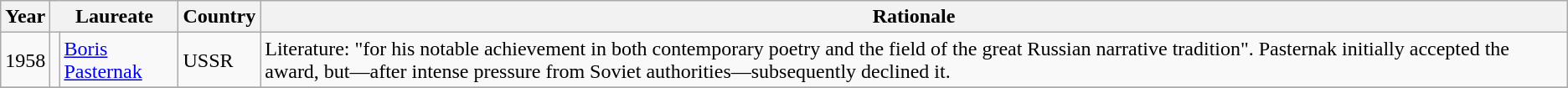<table class="wikitable sortable">
<tr>
<th>Year</th>
<th colspan=2>Laureate</th>
<th>Country</th>
<th>Rationale</th>
</tr>
<tr>
<td>1958</td>
<td></td>
<td><a href='#'>Boris Pasternak</a></td>
<td>USSR</td>
<td>Literature: "for his notable achievement in both contemporary poetry and the field of the great Russian narrative tradition". Pasternak initially accepted the award, but—after intense pressure from Soviet authorities—subsequently declined it.</td>
</tr>
<tr>
</tr>
</table>
